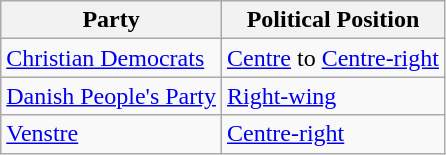<table class="wikitable mw-collapsible mw-collapsed">
<tr>
<th>Party</th>
<th>Political Position</th>
</tr>
<tr>
<td><a href='#'>Christian Democrats</a></td>
<td><a href='#'>Centre</a> to <a href='#'>Centre-right</a></td>
</tr>
<tr>
<td><a href='#'>Danish People's Party</a></td>
<td><a href='#'>Right-wing</a></td>
</tr>
<tr>
<td><a href='#'>Venstre</a></td>
<td><a href='#'>Centre-right</a></td>
</tr>
</table>
